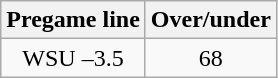<table class="wikitable">
<tr align="center">
<th style=>Pregame line</th>
<th style=>Over/under</th>
</tr>
<tr align="center">
<td>WSU –3.5</td>
<td>68</td>
</tr>
</table>
